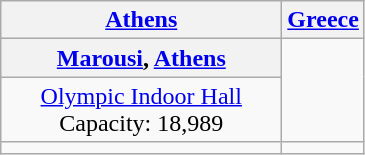<table class="wikitable" style="text-align:center;">
<tr>
<th><a href='#'>Athens</a></th>
<th><a href='#'>Greece</a></th>
</tr>
<tr>
<th width=180><a href='#'>Marousi</a>, <a href='#'>Athens</a></th>
<td rowspan=2></td>
</tr>
<tr>
<td><a href='#'>Olympic Indoor Hall</a><br>Capacity: 18,989</td>
</tr>
<tr>
<td></td>
</tr>
</table>
